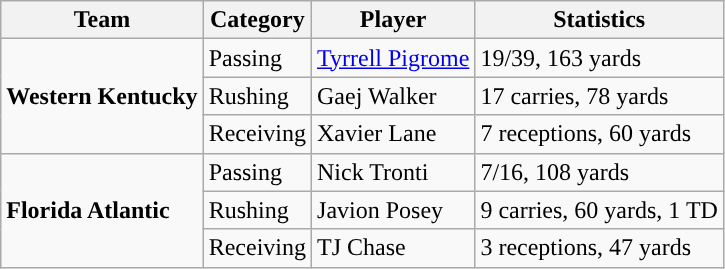<table class="wikitable" style="float: left;">
<tr>
<th>Team</th>
<th>Category</th>
<th>Player</th>
<th>Statistics</th>
</tr>
<tr>
<td rowspan=3><strong>Western Kentucky</strong></td>
<td>Passing</td>
<td><a href='#'>Tyrrell Pigrome</a></td>
<td>19/39, 163 yards</td>
</tr>
<tr>
<td>Rushing</td>
<td>Gaej Walker</td>
<td>17 carries, 78 yards</td>
</tr>
<tr>
<td>Receiving</td>
<td>Xavier Lane</td>
<td>7 receptions, 60 yards</td>
</tr>
<tr>
<td rowspan=3><strong>Florida Atlantic</strong></td>
<td>Passing</td>
<td>Nick Tronti</td>
<td>7/16, 108 yards</td>
</tr>
<tr>
<td>Rushing</td>
<td>Javion Posey</td>
<td>9 carries, 60 yards, 1 TD</td>
</tr>
<tr>
<td>Receiving</td>
<td>TJ Chase</td>
<td>3 receptions, 47 yards</td>
</tr>
</table>
